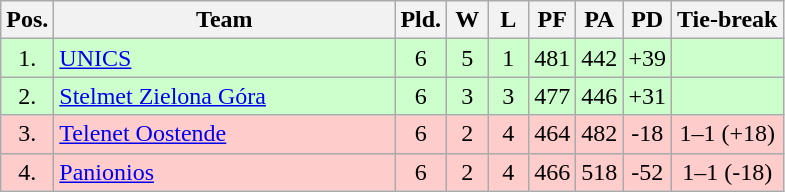<table class="wikitable" style="text-align:center">
<tr>
<th width=15>Pos.</th>
<th width=220>Team</th>
<th width=20>Pld.</th>
<th width=20>W</th>
<th width=20>L</th>
<th width=20>PF</th>
<th width=20>PA</th>
<th width=20>PD</th>
<th>Tie-break</th>
</tr>
<tr style="background:#ccffcc;">
<td>1.</td>
<td align=left> <a href='#'>UNICS</a></td>
<td>6</td>
<td>5</td>
<td>1</td>
<td>481</td>
<td>442</td>
<td>+39</td>
<td></td>
</tr>
<tr style="background:#ccffcc;">
<td>2.</td>
<td align=left> <a href='#'>Stelmet Zielona Góra</a></td>
<td>6</td>
<td>3</td>
<td>3</td>
<td>477</td>
<td>446</td>
<td>+31</td>
<td></td>
</tr>
<tr style="background:#ffcccc;">
<td>3.</td>
<td align=left> <a href='#'>Telenet Oostende</a></td>
<td>6</td>
<td>2</td>
<td>4</td>
<td>464</td>
<td>482</td>
<td>-18</td>
<td>1–1 (+18)</td>
</tr>
<tr style="background:#ffcccc;">
<td>4.</td>
<td align=left> <a href='#'>Panionios</a></td>
<td>6</td>
<td>2</td>
<td>4</td>
<td>466</td>
<td>518</td>
<td>-52</td>
<td>1–1 (-18)</td>
</tr>
</table>
